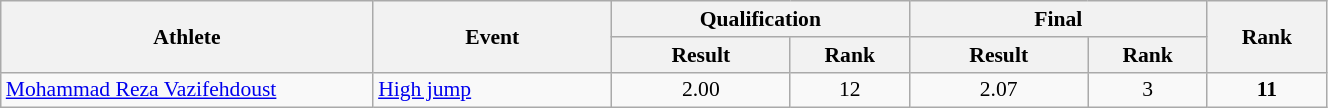<table class="wikitable" width="70%" style="text-align:center; font-size:90%">
<tr>
<th rowspan="2" width="25%">Athlete</th>
<th rowspan="2" width="16%">Event</th>
<th colspan="2" width="20%">Qualification</th>
<th colspan="2" width="20%">Final</th>
<th rowspan="2" width="8%">Rank</th>
</tr>
<tr>
<th width="12%">Result</th>
<th>Rank</th>
<th width="12%">Result</th>
<th>Rank</th>
</tr>
<tr>
<td align="left"><a href='#'>Mohammad Reza Vazifehdoust</a></td>
<td align="left"><a href='#'>High jump</a></td>
<td>2.00</td>
<td>12 <strong></strong></td>
<td>2.07</td>
<td>3</td>
<td><strong>11</strong></td>
</tr>
</table>
